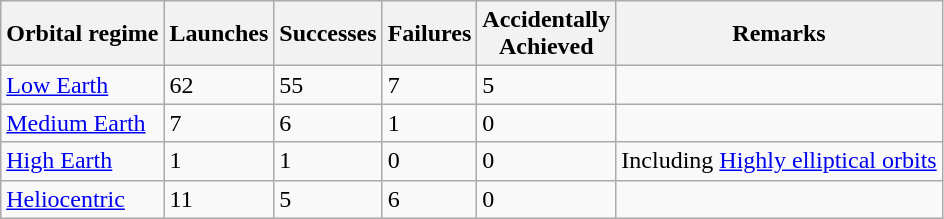<table class="wikitable sortable">
<tr>
<th>Orbital regime</th>
<th>Launches</th>
<th>Successes</th>
<th>Failures</th>
<th>Accidentally<br>Achieved</th>
<th>Remarks</th>
</tr>
<tr>
<td><a href='#'>Low Earth</a></td>
<td>62</td>
<td>55</td>
<td>7</td>
<td>5</td>
<td></td>
</tr>
<tr>
<td><a href='#'>Medium Earth</a></td>
<td>7</td>
<td>6</td>
<td>1</td>
<td>0</td>
<td></td>
</tr>
<tr>
<td><a href='#'>High Earth</a></td>
<td>1</td>
<td>1</td>
<td>0</td>
<td>0</td>
<td>Including <a href='#'>Highly elliptical orbits</a></td>
</tr>
<tr>
<td><a href='#'>Heliocentric</a></td>
<td>11</td>
<td>5</td>
<td>6</td>
<td>0</td>
<td></td>
</tr>
</table>
